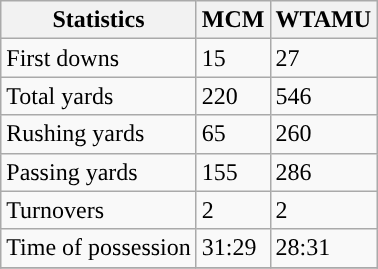<table class="wikitable">
<tr>
<th>Statistics</th>
<th>MCM</th>
<th>WTAMU</th>
</tr>
<tr>
<td>First downs</td>
<td>15</td>
<td>27</td>
</tr>
<tr>
<td>Total yards</td>
<td>220</td>
<td>546</td>
</tr>
<tr>
<td>Rushing yards</td>
<td>65</td>
<td>260</td>
</tr>
<tr>
<td>Passing yards</td>
<td>155</td>
<td>286</td>
</tr>
<tr>
<td>Turnovers</td>
<td>2</td>
<td>2</td>
</tr>
<tr>
<td>Time of possession</td>
<td>31:29</td>
<td>28:31</td>
</tr>
<tr>
</tr>
</table>
